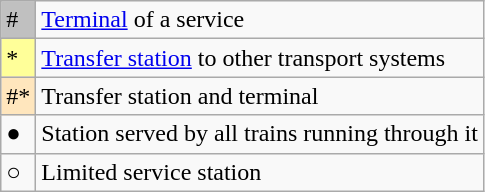<table class="wikitable">
<tr>
<td style="background-color:#C0C0C0">#</td>
<td><a href='#'>Terminal</a> of a service</td>
</tr>
<tr>
<td style="background-color:#FFFF99">*</td>
<td><a href='#'>Transfer station</a> to other transport systems</td>
</tr>
<tr>
<td style="background-color:#FFE6BD">#*</td>
<td>Transfer station and terminal</td>
</tr>
<tr>
<td>●</td>
<td>Station served by all trains running through it</td>
</tr>
<tr>
<td>○</td>
<td>Limited service station</td>
</tr>
</table>
